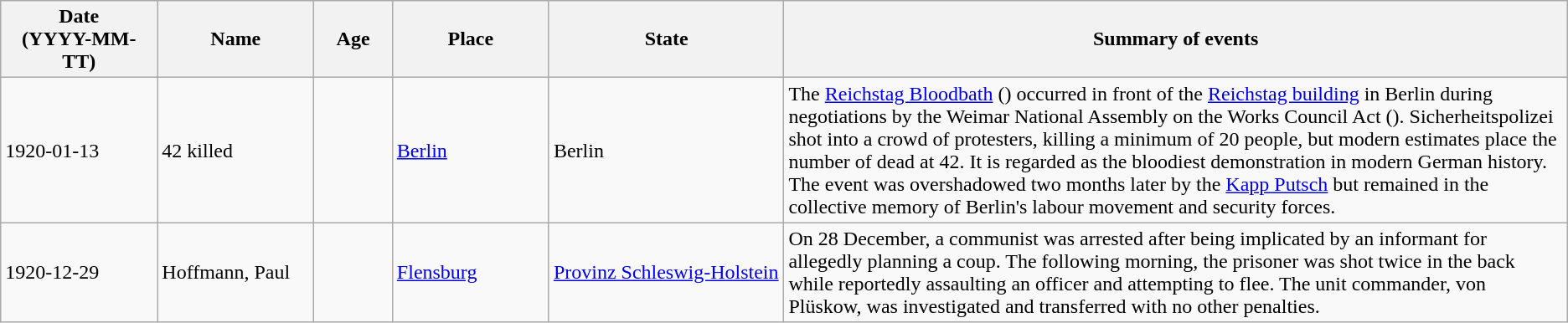<table class="wikitable sortable static-row-numbers static-row-header-text">
<tr>
<th style="width:10%;">Date<br>(YYYY-MM-TT)</th>
<th style="width:10%;">Name</th>
<th style="width:5%;">Age</th>
<th style="width:10%;">Place</th>
<th style="width:15%;">State</th>
<th style="width:50%;">Summary of events</th>
</tr>
<tr>
<td 1920-01-13>1920-01-13</td>
<td>42 killed</td>
<td></td>
<td><a href='#'>Berlin</a></td>
<td>Berlin</td>
<td>The <a href='#'>Reichstag Bloodbath</a> () occurred in front of the <a href='#'>Reichstag building</a> in Berlin during negotiations by the Weimar National Assembly on the Works Council Act (). Sicherheitspolizei shot into a crowd of protesters, killing a minimum of 20 people, but modern estimates place the number of dead at 42. It is regarded as the bloodiest demonstration in modern German history. The event was overshadowed two months later by the <a href='#'>Kapp Putsch</a> but remained in the collective memory of Berlin's labour movement and security forces.</td>
</tr>
<tr>
<td>1920-12-29</td>
<td>Hoffmann, Paul</td>
<td></td>
<td><a href='#'>Flensburg</a></td>
<td><a href='#'>Provinz Schleswig-Holstein</a></td>
<td>On 28 December, a communist was arrested after being implicated by an informant for allegedly planning a coup. The following morning, the prisoner was shot twice in the back while reportedly assaulting an officer and attempting to flee. The unit commander, von Plüskow, was investigated and transferred with no other penalties.</td>
</tr>
</table>
